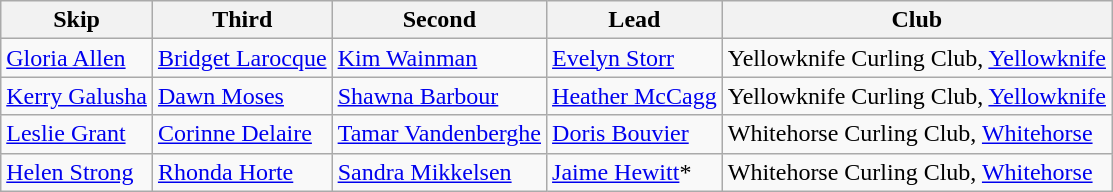<table class="wikitable" border="1">
<tr>
<th>Skip</th>
<th>Third</th>
<th>Second</th>
<th>Lead</th>
<th>Club</th>
</tr>
<tr>
<td><a href='#'>Gloria Allen</a></td>
<td><a href='#'>Bridget Larocque</a></td>
<td><a href='#'>Kim Wainman</a></td>
<td><a href='#'>Evelyn Storr</a></td>
<td>Yellowknife Curling Club, <a href='#'>Yellowknife</a></td>
</tr>
<tr>
<td><a href='#'>Kerry Galusha</a></td>
<td><a href='#'>Dawn Moses</a></td>
<td><a href='#'>Shawna Barbour</a></td>
<td><a href='#'>Heather McCagg</a></td>
<td>Yellowknife Curling Club, <a href='#'>Yellowknife</a></td>
</tr>
<tr>
<td><a href='#'>Leslie Grant</a></td>
<td><a href='#'>Corinne Delaire</a></td>
<td><a href='#'>Tamar Vandenberghe</a></td>
<td><a href='#'>Doris Bouvier</a></td>
<td>Whitehorse Curling Club, <a href='#'>Whitehorse</a></td>
</tr>
<tr>
<td><a href='#'>Helen Strong</a></td>
<td><a href='#'>Rhonda Horte</a></td>
<td><a href='#'>Sandra Mikkelsen</a></td>
<td><a href='#'>Jaime Hewitt</a>*</td>
<td>Whitehorse Curling Club, <a href='#'>Whitehorse</a></td>
</tr>
</table>
